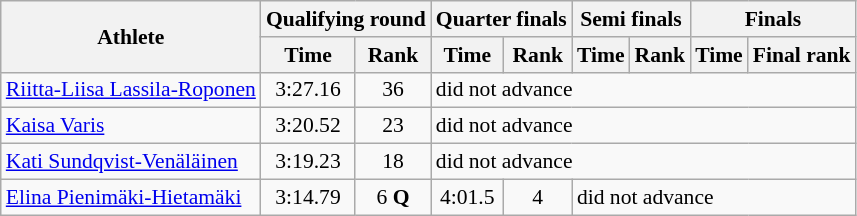<table class="wikitable" style="font-size:90%">
<tr>
<th rowspan="2">Athlete</th>
<th colspan="2">Qualifying round</th>
<th colspan="2">Quarter finals</th>
<th colspan="2">Semi finals</th>
<th colspan="2">Finals</th>
</tr>
<tr>
<th>Time</th>
<th>Rank</th>
<th>Time</th>
<th>Rank</th>
<th>Time</th>
<th>Rank</th>
<th>Time</th>
<th>Final rank</th>
</tr>
<tr>
<td><a href='#'>Riitta-Liisa Lassila-Roponen</a></td>
<td align="center">3:27.16</td>
<td align="center">36</td>
<td colspan="6">did not advance</td>
</tr>
<tr>
<td><a href='#'>Kaisa Varis</a></td>
<td align="center">3:20.52</td>
<td align="center">23</td>
<td colspan="6">did not advance</td>
</tr>
<tr>
<td><a href='#'>Kati Sundqvist-Venäläinen</a></td>
<td align="center">3:19.23</td>
<td align="center">18</td>
<td colspan="6">did not advance</td>
</tr>
<tr>
<td><a href='#'>Elina Pienimäki-Hietamäki</a></td>
<td align="center">3:14.79</td>
<td align="center">6 <strong>Q</strong></td>
<td align="center">4:01.5</td>
<td align="center">4</td>
<td colspan="4">did not advance</td>
</tr>
</table>
